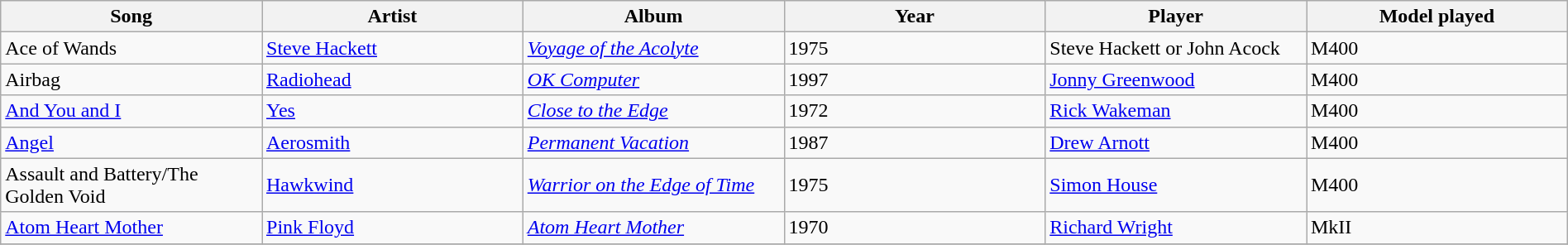<table class="wikitable" style="width:100%">
<tr>
<th style="width:100px;">Song</th>
<th style="width:100px;">Artist</th>
<th style="width:100px;">Album</th>
<th style="width:100px;">Year</th>
<th style="width:100px;">Player</th>
<th style="width:100px;">Model played</th>
</tr>
<tr>
<td>Ace of Wands</td>
<td><a href='#'>Steve Hackett</a></td>
<td><em><a href='#'>Voyage of the Acolyte</a></em></td>
<td>1975</td>
<td>Steve Hackett or John Acock</td>
<td>M400</td>
</tr>
<tr>
<td>Airbag</td>
<td><a href='#'>Radiohead</a></td>
<td><em><a href='#'>OK Computer</a></em></td>
<td>1997</td>
<td><a href='#'>Jonny Greenwood</a></td>
<td>M400</td>
</tr>
<tr>
<td><a href='#'>And You and I</a></td>
<td><a href='#'>Yes</a></td>
<td><em><a href='#'>Close to the Edge</a></em></td>
<td>1972</td>
<td><a href='#'>Rick Wakeman</a></td>
<td>M400</td>
</tr>
<tr>
<td><a href='#'>Angel</a></td>
<td><a href='#'>Aerosmith</a></td>
<td><em><a href='#'>Permanent Vacation</a></em></td>
<td>1987</td>
<td><a href='#'>Drew Arnott</a></td>
<td>M400</td>
</tr>
<tr>
<td>Assault and Battery/The Golden Void</td>
<td><a href='#'>Hawkwind</a></td>
<td><em><a href='#'>Warrior on the Edge of Time</a></em></td>
<td>1975</td>
<td><a href='#'>Simon House</a></td>
<td>M400</td>
</tr>
<tr>
<td><a href='#'>Atom Heart Mother</a></td>
<td><a href='#'>Pink Floyd</a></td>
<td><em><a href='#'>Atom Heart Mother</a></em></td>
<td>1970</td>
<td><a href='#'>Richard Wright</a></td>
<td>MkII</td>
</tr>
<tr>
</tr>
</table>
